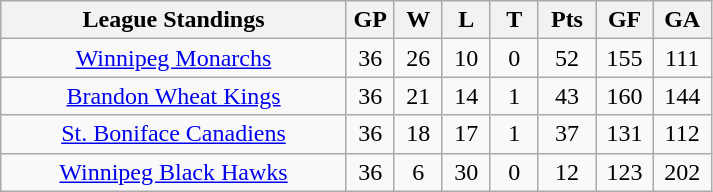<table class="wikitable" style="text-align:center">
<tr>
<th width="45%">League Standings</th>
<th width="6.25%">GP</th>
<th width="6.25%">W</th>
<th width="6.25%">L</th>
<th width="6.25%">T</th>
<th width="7.5%">Pts</th>
<th width="7.5%">GF</th>
<th width="7.5%">GA</th>
</tr>
<tr>
<td><a href='#'>Winnipeg Monarchs</a></td>
<td>36</td>
<td>26</td>
<td>10</td>
<td>0</td>
<td>52</td>
<td>155</td>
<td>111</td>
</tr>
<tr>
<td><a href='#'>Brandon Wheat Kings</a></td>
<td>36</td>
<td>21</td>
<td>14</td>
<td>1</td>
<td>43</td>
<td>160</td>
<td>144</td>
</tr>
<tr>
<td><a href='#'>St. Boniface Canadiens</a></td>
<td>36</td>
<td>18</td>
<td>17</td>
<td>1</td>
<td>37</td>
<td>131</td>
<td>112</td>
</tr>
<tr>
<td><a href='#'>Winnipeg Black Hawks</a></td>
<td>36</td>
<td>6</td>
<td>30</td>
<td>0</td>
<td>12</td>
<td>123</td>
<td>202</td>
</tr>
</table>
